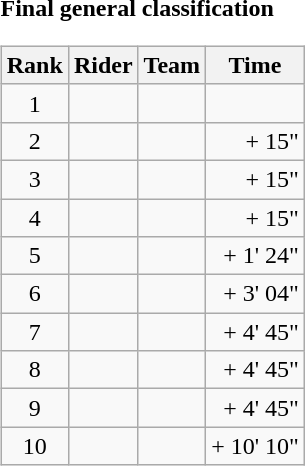<table>
<tr>
<td><strong>Final general classification</strong><br><table class="wikitable">
<tr>
<th scope="col">Rank</th>
<th scope="col">Rider</th>
<th scope="col">Team</th>
<th scope="col">Time</th>
</tr>
<tr>
<td style="text-align:center;">1</td>
<td></td>
<td></td>
<td style="text-align:right;"></td>
</tr>
<tr>
<td style="text-align:center;">2</td>
<td></td>
<td></td>
<td style="text-align:right;">+ 15"</td>
</tr>
<tr>
<td style="text-align:center;">3</td>
<td></td>
<td></td>
<td style="text-align:right;">+ 15"</td>
</tr>
<tr>
<td style="text-align:center;">4</td>
<td></td>
<td></td>
<td style="text-align:right;">+ 15"</td>
</tr>
<tr>
<td style="text-align:center;">5</td>
<td></td>
<td></td>
<td style="text-align:right;">+ 1' 24"</td>
</tr>
<tr>
<td style="text-align:center;">6</td>
<td></td>
<td></td>
<td style="text-align:right;">+ 3' 04"</td>
</tr>
<tr>
<td style="text-align:center;">7</td>
<td></td>
<td></td>
<td style="text-align:right;">+ 4' 45"</td>
</tr>
<tr>
<td style="text-align:center;">8</td>
<td></td>
<td></td>
<td style="text-align:right;">+ 4' 45"</td>
</tr>
<tr>
<td style="text-align:center;">9</td>
<td></td>
<td></td>
<td style="text-align:right;">+ 4' 45"</td>
</tr>
<tr>
<td style="text-align:center;">10</td>
<td></td>
<td></td>
<td style="text-align:right;">+ 10' 10"</td>
</tr>
</table>
</td>
</tr>
</table>
